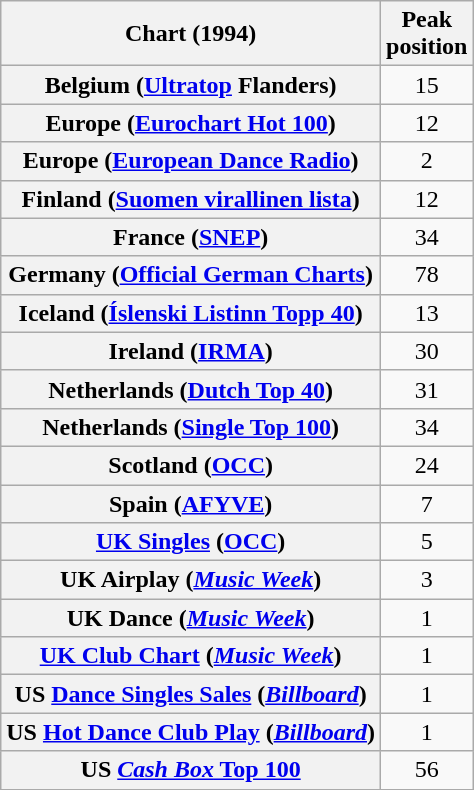<table class="wikitable sortable plainrowheaders" style="text-align:center">
<tr>
<th scope="col">Chart (1994)</th>
<th scope="col">Peak<br>position</th>
</tr>
<tr>
<th scope="row">Belgium (<a href='#'>Ultratop</a> Flanders)</th>
<td>15</td>
</tr>
<tr>
<th scope="row">Europe (<a href='#'>Eurochart Hot 100</a>)</th>
<td>12</td>
</tr>
<tr>
<th scope="row">Europe (<a href='#'>European Dance Radio</a>)</th>
<td>2</td>
</tr>
<tr>
<th scope="row">Finland (<a href='#'>Suomen virallinen lista</a>)</th>
<td>12</td>
</tr>
<tr>
<th scope="row">France (<a href='#'>SNEP</a>)</th>
<td>34</td>
</tr>
<tr>
<th scope="row">Germany (<a href='#'>Official German Charts</a>)</th>
<td>78</td>
</tr>
<tr>
<th scope="row">Iceland (<a href='#'>Íslenski Listinn Topp 40</a>)</th>
<td>13</td>
</tr>
<tr>
<th scope="row">Ireland (<a href='#'>IRMA</a>)</th>
<td>30</td>
</tr>
<tr>
<th scope="row">Netherlands (<a href='#'>Dutch Top 40</a>)</th>
<td>31</td>
</tr>
<tr>
<th scope="row">Netherlands (<a href='#'>Single Top 100</a>)</th>
<td>34</td>
</tr>
<tr>
<th scope="row">Scotland (<a href='#'>OCC</a>)</th>
<td>24</td>
</tr>
<tr>
<th scope="row">Spain (<a href='#'>AFYVE</a>)</th>
<td>7</td>
</tr>
<tr>
<th scope="row"><a href='#'>UK Singles</a> (<a href='#'>OCC</a>)</th>
<td>5</td>
</tr>
<tr>
<th scope="row">UK Airplay (<em><a href='#'>Music Week</a></em>)</th>
<td>3</td>
</tr>
<tr>
<th scope="row">UK Dance (<em><a href='#'>Music Week</a></em>)</th>
<td>1</td>
</tr>
<tr>
<th scope="row"><a href='#'>UK Club Chart</a> (<em><a href='#'>Music Week</a></em>)</th>
<td>1</td>
</tr>
<tr>
<th scope="row">US <a href='#'>Dance Singles Sales</a> (<em><a href='#'>Billboard</a></em>)</th>
<td>1</td>
</tr>
<tr>
<th scope="row">US <a href='#'>Hot Dance Club Play</a> (<em><a href='#'>Billboard</a></em>)</th>
<td>1</td>
</tr>
<tr>
<th scope="row">US <a href='#'><em>Cash Box</em> Top 100</a></th>
<td>56</td>
</tr>
</table>
